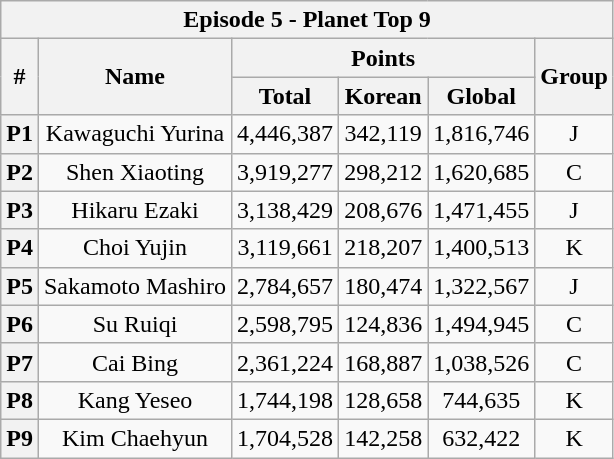<table class="wikitable sortable" style="text-align:center">
<tr>
<th colspan="6">Episode 5 - Planet Top 9</th>
</tr>
<tr>
<th rowspan="2">#</th>
<th rowspan="2">Name</th>
<th colspan="3">Points</th>
<th rowspan="2">Group</th>
</tr>
<tr>
<th>Total</th>
<th>Korean</th>
<th>Global</th>
</tr>
<tr>
<th>P1</th>
<td>Kawaguchi Yurina</td>
<td>4,446,387</td>
<td>342,119</td>
<td>1,816,746</td>
<td>J</td>
</tr>
<tr>
<th>P2</th>
<td>Shen Xiaoting</td>
<td>3,919,277</td>
<td>298,212</td>
<td>1,620,685</td>
<td>C</td>
</tr>
<tr>
<th>P3</th>
<td>Hikaru Ezaki</td>
<td>3,138,429</td>
<td>208,676</td>
<td>1,471,455</td>
<td>J</td>
</tr>
<tr>
<th>P4</th>
<td>Choi Yujin</td>
<td>3,119,661</td>
<td>218,207</td>
<td>1,400,513</td>
<td>K</td>
</tr>
<tr>
<th>P5</th>
<td>Sakamoto Mashiro</td>
<td>2,784,657</td>
<td>180,474</td>
<td>1,322,567</td>
<td>J</td>
</tr>
<tr>
<th>P6</th>
<td>Su Ruiqi</td>
<td>2,598,795</td>
<td>124,836</td>
<td>1,494,945</td>
<td>C</td>
</tr>
<tr>
<th>P7</th>
<td>Cai Bing</td>
<td>2,361,224</td>
<td>168,887</td>
<td>1,038,526</td>
<td>C</td>
</tr>
<tr>
<th>P8</th>
<td>Kang Yeseo</td>
<td>1,744,198</td>
<td>128,658</td>
<td>744,635</td>
<td>K</td>
</tr>
<tr>
<th>P9</th>
<td>Kim Chaehyun</td>
<td>1,704,528</td>
<td>142,258</td>
<td>632,422</td>
<td>K</td>
</tr>
</table>
